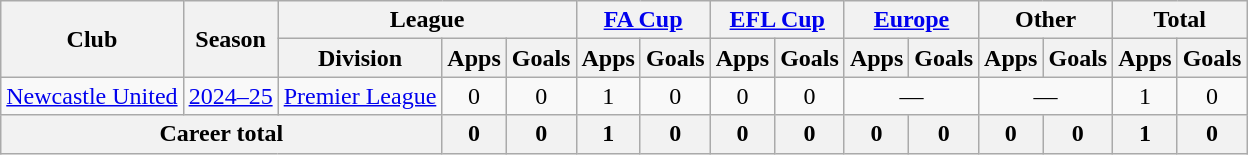<table class="wikitable" style="text-align: center;">
<tr>
<th rowspan="2">Club</th>
<th rowspan="2">Season</th>
<th colspan="3">League</th>
<th colspan="2"><a href='#'>FA Cup</a></th>
<th colspan="2"><a href='#'>EFL Cup</a></th>
<th colspan="2"><a href='#'>Europe</a></th>
<th colspan="2">Other</th>
<th colspan="2">Total</th>
</tr>
<tr>
<th>Division</th>
<th>Apps</th>
<th>Goals</th>
<th>Apps</th>
<th>Goals</th>
<th>Apps</th>
<th>Goals</th>
<th>Apps</th>
<th>Goals</th>
<th>Apps</th>
<th>Goals</th>
<th>Apps</th>
<th>Goals</th>
</tr>
<tr>
<td><a href='#'>Newcastle United</a></td>
<td><a href='#'>2024–25</a></td>
<td><a href='#'>Premier League</a></td>
<td>0</td>
<td>0</td>
<td>1</td>
<td>0</td>
<td>0</td>
<td>0</td>
<td colspan="2">—</td>
<td colspan="2">—</td>
<td>1</td>
<td>0</td>
</tr>
<tr>
<th colspan="3">Career total</th>
<th>0</th>
<th>0</th>
<th>1</th>
<th>0</th>
<th>0</th>
<th>0</th>
<th>0</th>
<th>0</th>
<th>0</th>
<th>0</th>
<th>1</th>
<th>0</th>
</tr>
</table>
